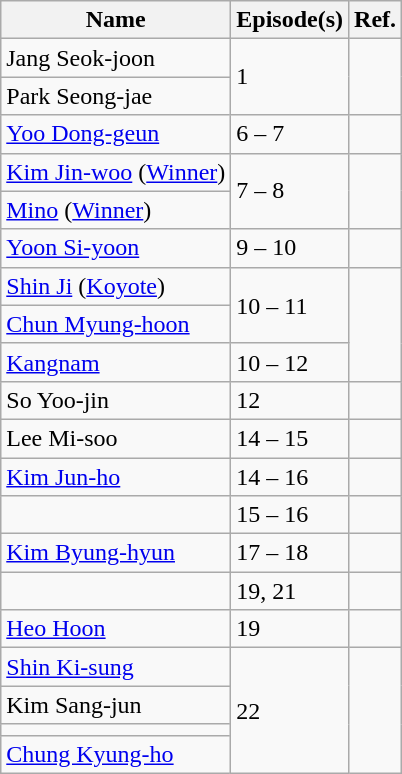<table class="wikitable">
<tr>
<th>Name</th>
<th>Episode(s)</th>
<th>Ref.</th>
</tr>
<tr>
<td>Jang Seok-joon </td>
<td rowspan=2>1</td>
<td rowspan=2></td>
</tr>
<tr>
<td>Park Seong-jae </td>
</tr>
<tr>
<td><a href='#'>Yoo Dong-geun</a></td>
<td>6 – 7</td>
<td></td>
</tr>
<tr>
<td><a href='#'>Kim Jin-woo</a> (<a href='#'>Winner</a>)</td>
<td rowspan=2>7 – 8</td>
<td rowspan=2></td>
</tr>
<tr>
<td><a href='#'>Mino</a> (<a href='#'>Winner</a>)</td>
</tr>
<tr>
<td><a href='#'>Yoon Si-yoon</a></td>
<td>9 – 10</td>
<td></td>
</tr>
<tr>
<td><a href='#'>Shin Ji</a> (<a href='#'>Koyote</a>)</td>
<td rowspan=2>10 – 11</td>
<td rowspan=3></td>
</tr>
<tr>
<td><a href='#'>Chun Myung-hoon</a></td>
</tr>
<tr>
<td><a href='#'>Kangnam</a></td>
<td>10 – 12</td>
</tr>
<tr>
<td>So Yoo-jin</td>
<td>12</td>
<td></td>
</tr>
<tr>
<td>Lee Mi-soo</td>
<td>14 – 15</td>
<td></td>
</tr>
<tr>
<td><a href='#'>Kim Jun-ho</a></td>
<td>14 – 16</td>
<td></td>
</tr>
<tr>
<td></td>
<td>15 – 16</td>
<td></td>
</tr>
<tr>
<td><a href='#'>Kim Byung-hyun</a></td>
<td>17 – 18</td>
<td></td>
</tr>
<tr>
<td></td>
<td>19, 21</td>
<td></td>
</tr>
<tr>
<td><a href='#'>Heo Hoon</a></td>
<td>19</td>
<td></td>
</tr>
<tr>
<td><a href='#'>Shin Ki-sung</a></td>
<td rowspan=4>22</td>
<td rowspan=4></td>
</tr>
<tr>
<td>Kim Sang-jun</td>
</tr>
<tr>
<td></td>
</tr>
<tr>
<td><a href='#'>Chung Kyung-ho</a></td>
</tr>
</table>
